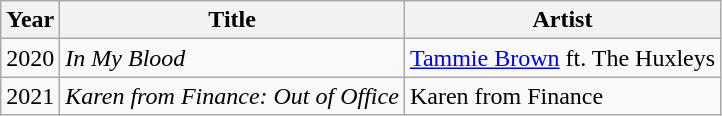<table class="wikitable sortable">
<tr>
<th>Year</th>
<th>Title</th>
<th>Artist</th>
</tr>
<tr>
<td>2020</td>
<td><em>In My Blood</em></td>
<td><a href='#'>Tammie Brown</a> ft. The Huxleys</td>
</tr>
<tr>
<td>2021</td>
<td><em>Karen from Finance: Out of Office</em></td>
<td>Karen from Finance</td>
</tr>
</table>
